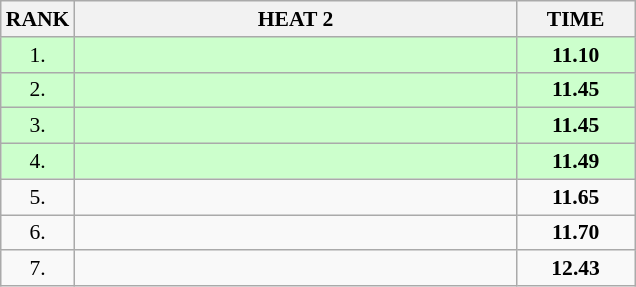<table class="wikitable" style="border-collapse: collapse; font-size: 90%;">
<tr>
<th>RANK</th>
<th style="width: 20em">HEAT 2</th>
<th style="width: 5em">TIME</th>
</tr>
<tr style="background:#ccffcc;">
<td align="center">1.</td>
<td></td>
<td align="center"><strong>11.10</strong></td>
</tr>
<tr style="background:#ccffcc;">
<td align="center">2.</td>
<td></td>
<td align="center"><strong>11.45</strong></td>
</tr>
<tr style="background:#ccffcc;">
<td align="center">3.</td>
<td></td>
<td align="center"><strong>11.45</strong></td>
</tr>
<tr style="background:#ccffcc;">
<td align="center">4.</td>
<td></td>
<td align="center"><strong>11.49</strong></td>
</tr>
<tr>
<td align="center">5.</td>
<td></td>
<td align="center"><strong>11.65</strong></td>
</tr>
<tr>
<td align="center">6.</td>
<td></td>
<td align="center"><strong>11.70</strong></td>
</tr>
<tr>
<td align="center">7.</td>
<td></td>
<td align="center"><strong>12.43</strong></td>
</tr>
</table>
